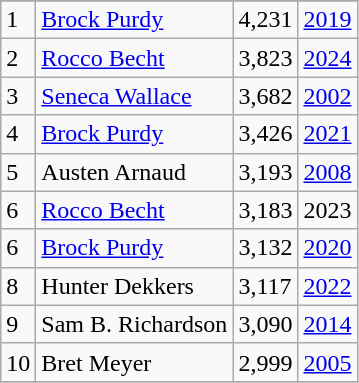<table class="wikitable">
<tr>
</tr>
<tr>
<td>1</td>
<td><a href='#'>Brock Purdy</a></td>
<td><abbr>4,231</abbr></td>
<td><a href='#'>2019</a></td>
</tr>
<tr>
<td>2</td>
<td><a href='#'>Rocco Becht</a></td>
<td><abbr>3,823</abbr></td>
<td><a href='#'>2024</a></td>
</tr>
<tr>
<td>3</td>
<td><a href='#'>Seneca Wallace</a></td>
<td><abbr>3,682</abbr></td>
<td><a href='#'>2002</a></td>
</tr>
<tr>
<td>4</td>
<td><a href='#'>Brock Purdy</a></td>
<td><abbr>3,426</abbr></td>
<td><a href='#'>2021</a></td>
</tr>
<tr>
<td>5</td>
<td>Austen Arnaud</td>
<td><abbr>3,193</abbr></td>
<td><a href='#'>2008</a></td>
</tr>
<tr>
<td>6</td>
<td><a href='#'>Rocco Becht</a></td>
<td><abbr>3,183</abbr></td>
<td>2023</td>
</tr>
<tr>
<td>6</td>
<td><a href='#'>Brock Purdy</a></td>
<td><abbr>3,132</abbr></td>
<td><a href='#'>2020</a></td>
</tr>
<tr>
<td>8</td>
<td>Hunter Dekkers</td>
<td><abbr>3,117</abbr></td>
<td><a href='#'>2022</a></td>
</tr>
<tr>
<td>9</td>
<td>Sam B. Richardson</td>
<td><abbr>3,090</abbr></td>
<td><a href='#'>2014</a></td>
</tr>
<tr>
<td>10</td>
<td>Bret Meyer</td>
<td><abbr>2,999</abbr></td>
<td><a href='#'>2005</a></td>
</tr>
<tr>
</tr>
</table>
